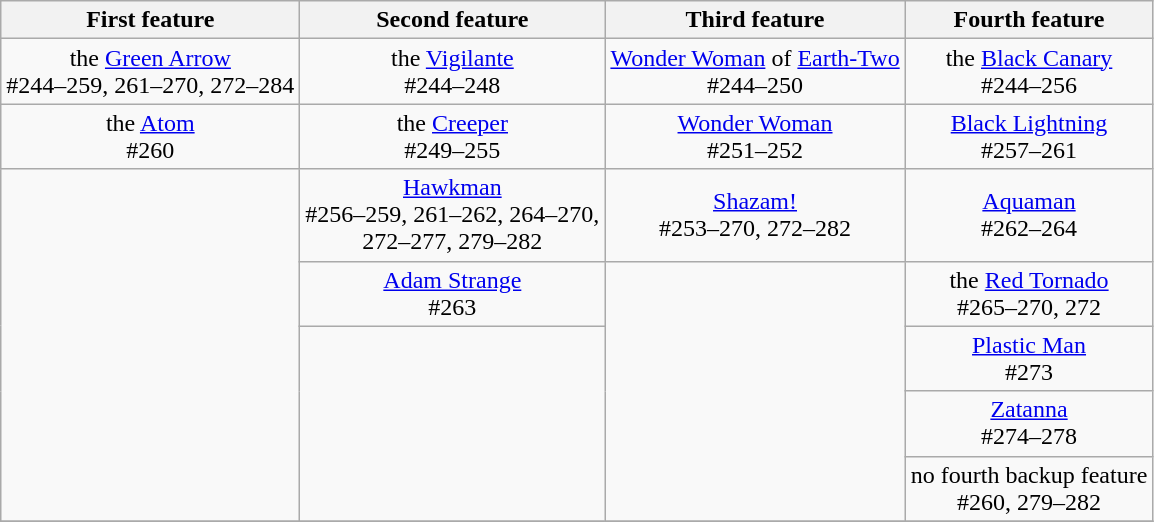<table class="wikitable">
<tr>
<th>First feature</th>
<th>Second feature</th>
<th>Third feature</th>
<th>Fourth feature</th>
</tr>
<tr>
<td align="center">the <a href='#'>Green Arrow</a><br>#244–259, 261–270, 272–284</td>
<td align="center">the <a href='#'>Vigilante</a><br>#244–248</td>
<td align="center"><a href='#'>Wonder Woman</a> of <a href='#'>Earth-Two</a><br>#244–250</td>
<td align="center">the <a href='#'>Black Canary</a><br>#244–256</td>
</tr>
<tr>
<td align="center">the <a href='#'>Atom</a><br>#260</td>
<td align="center">the <a href='#'>Creeper</a><br>#249–255</td>
<td align="center"><a href='#'>Wonder Woman</a><br>#251–252</td>
<td align="center"><a href='#'>Black Lightning</a><br>#257–261</td>
</tr>
<tr>
<td rowspan="5"></td>
<td align="center"><a href='#'>Hawkman</a><br>#256–259, 261–262, 264–270,<br> 272–277, 279–282</td>
<td align="center"><a href='#'>Shazam!</a><br>#253–270, 272–282</td>
<td align="center"><a href='#'>Aquaman</a><br>#262–264</td>
</tr>
<tr>
<td align="center"><a href='#'>Adam Strange</a><br>#263</td>
<td rowspan="4"></td>
<td align="center">the <a href='#'>Red Tornado</a><br>#265–270, 272</td>
</tr>
<tr>
<td rowspan="3"></td>
<td align="center"><a href='#'>Plastic Man</a><br>#273</td>
</tr>
<tr>
<td align="center"><a href='#'>Zatanna</a><br>#274–278</td>
</tr>
<tr>
<td align="center">no fourth backup feature<br>#260, 279–282</td>
</tr>
<tr>
</tr>
</table>
